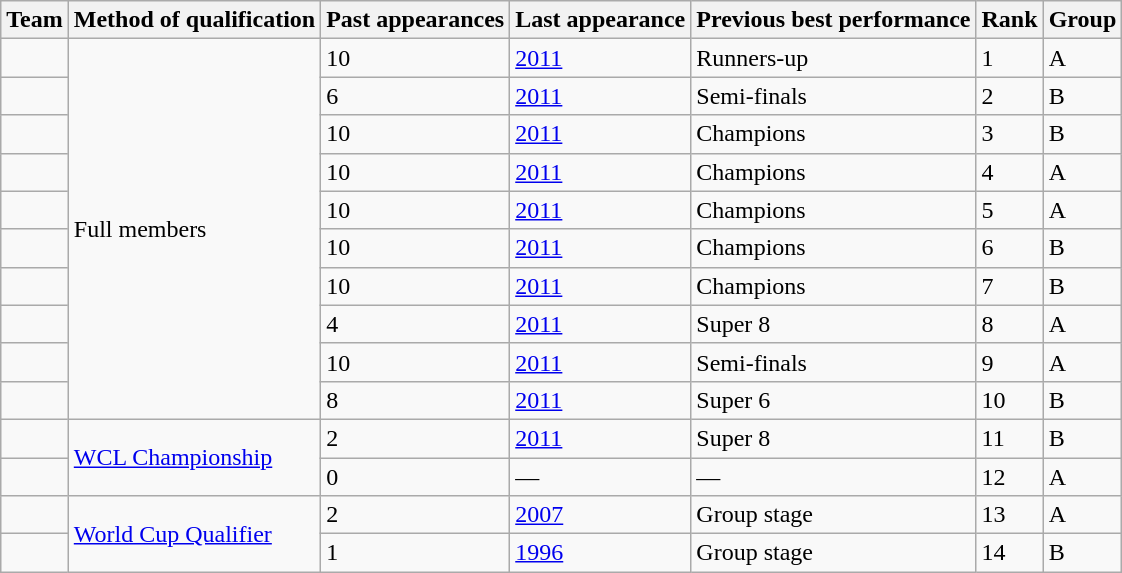<table class="wikitable">
<tr>
<th>Team</th>
<th>Method of qualification</th>
<th>Past appearances</th>
<th>Last appearance</th>
<th>Previous best performance</th>
<th>Rank</th>
<th>Group</th>
</tr>
<tr>
<td></td>
<td rowspan=10>Full members</td>
<td>10</td>
<td><a href='#'>2011</a></td>
<td>Runners-up </td>
<td>1</td>
<td>A</td>
</tr>
<tr>
<td></td>
<td>6</td>
<td><a href='#'>2011</a></td>
<td>Semi-finals </td>
<td>2</td>
<td>B</td>
</tr>
<tr>
<td></td>
<td>10</td>
<td><a href='#'>2011</a></td>
<td>Champions </td>
<td>3</td>
<td>B</td>
</tr>
<tr>
<td></td>
<td>10</td>
<td><a href='#'>2011</a></td>
<td>Champions </td>
<td>4</td>
<td>A</td>
</tr>
<tr>
<td></td>
<td>10</td>
<td><a href='#'>2011</a></td>
<td>Champions </td>
<td>5</td>
<td>A</td>
</tr>
<tr>
<td></td>
<td>10</td>
<td><a href='#'>2011</a></td>
<td>Champions </td>
<td>6</td>
<td>B</td>
</tr>
<tr>
<td></td>
<td>10</td>
<td><a href='#'>2011</a></td>
<td>Champions </td>
<td>7</td>
<td>B</td>
</tr>
<tr>
<td></td>
<td>4</td>
<td><a href='#'>2011</a></td>
<td>Super 8 </td>
<td>8</td>
<td>A</td>
</tr>
<tr>
<td></td>
<td>10</td>
<td><a href='#'>2011</a></td>
<td>Semi-finals </td>
<td>9</td>
<td>A</td>
</tr>
<tr>
<td></td>
<td>8</td>
<td><a href='#'>2011</a></td>
<td>Super 6 </td>
<td>10</td>
<td>B</td>
</tr>
<tr>
<td></td>
<td rowspan=2><a href='#'>WCL Championship</a></td>
<td>2</td>
<td><a href='#'>2011</a></td>
<td>Super 8 </td>
<td>11</td>
<td>B</td>
</tr>
<tr>
<td></td>
<td>0</td>
<td>—</td>
<td>—</td>
<td>12</td>
<td>A</td>
</tr>
<tr>
<td></td>
<td rowspan=2><a href='#'>World Cup Qualifier</a></td>
<td>2</td>
<td><a href='#'>2007</a></td>
<td>Group stage </td>
<td>13</td>
<td>A</td>
</tr>
<tr>
<td></td>
<td>1</td>
<td><a href='#'>1996</a></td>
<td>Group stage </td>
<td>14</td>
<td>B</td>
</tr>
</table>
